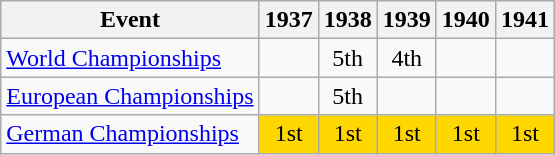<table class="wikitable">
<tr>
<th>Event</th>
<th>1937</th>
<th>1938</th>
<th>1939</th>
<th>1940</th>
<th>1941</th>
</tr>
<tr>
<td><a href='#'>World Championships</a></td>
<td></td>
<td align="center">5th</td>
<td align="center">4th</td>
<td></td>
<td></td>
</tr>
<tr>
<td><a href='#'>European Championships</a></td>
<td></td>
<td align="center">5th</td>
<td></td>
<td></td>
<td></td>
</tr>
<tr>
<td><a href='#'>German Championships</a></td>
<td align="center" bgcolor="gold">1st</td>
<td align="center" bgcolor="gold">1st</td>
<td align="center" bgcolor="gold">1st</td>
<td align="center" bgcolor="gold">1st</td>
<td align="center" bgcolor="gold">1st</td>
</tr>
</table>
